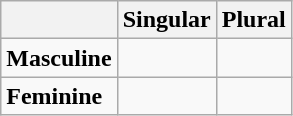<table class="wikitable">
<tr>
<th></th>
<th>Singular</th>
<th>Plural</th>
</tr>
<tr>
<td><strong>Masculine</strong></td>
<td></td>
<td></td>
</tr>
<tr>
<td><strong>Feminine</strong></td>
<td></td>
<td></td>
</tr>
</table>
